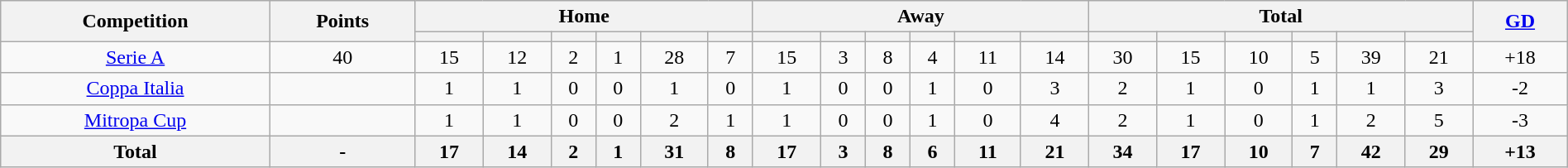<table class="wikitable" style="width:100%;margin:auto;clear:both;text-align:center;">
<tr>
<th rowspan="2">Competition</th>
<th rowspan="2">Points</th>
<th colspan="6">Home</th>
<th colspan="6">Away</th>
<th colspan="6">Total</th>
<th rowspan="2"><a href='#'>GD</a></th>
</tr>
<tr>
<th></th>
<th></th>
<th></th>
<th></th>
<th></th>
<th></th>
<th></th>
<th></th>
<th></th>
<th></th>
<th></th>
<th></th>
<th></th>
<th></th>
<th></th>
<th></th>
<th></th>
<th></th>
</tr>
<tr>
<td><a href='#'>Serie A</a></td>
<td>40</td>
<td>15</td>
<td>12</td>
<td>2</td>
<td>1</td>
<td>28</td>
<td>7</td>
<td>15</td>
<td>3</td>
<td>8</td>
<td>4</td>
<td>11</td>
<td>14</td>
<td>30</td>
<td>15</td>
<td>10</td>
<td>5</td>
<td>39</td>
<td>21</td>
<td>+18</td>
</tr>
<tr>
<td><a href='#'>Coppa Italia</a></td>
<td></td>
<td>1</td>
<td>1</td>
<td>0</td>
<td>0</td>
<td>1</td>
<td>0</td>
<td>1</td>
<td>0</td>
<td>0</td>
<td>1</td>
<td>0</td>
<td>3</td>
<td>2</td>
<td>1</td>
<td>0</td>
<td>1</td>
<td>1</td>
<td>3</td>
<td>-2</td>
</tr>
<tr>
<td><a href='#'>Mitropa Cup</a></td>
<td></td>
<td>1</td>
<td>1</td>
<td>0</td>
<td>0</td>
<td>2</td>
<td>1</td>
<td>1</td>
<td>0</td>
<td>0</td>
<td>1</td>
<td>0</td>
<td>4</td>
<td>2</td>
<td>1</td>
<td>0</td>
<td>1</td>
<td>2</td>
<td>5</td>
<td>-3</td>
</tr>
<tr>
<th>Total</th>
<th>-</th>
<th>17</th>
<th>14</th>
<th>2</th>
<th>1</th>
<th>31</th>
<th>8</th>
<th>17</th>
<th>3</th>
<th>8</th>
<th>6</th>
<th>11</th>
<th>21</th>
<th>34</th>
<th>17</th>
<th>10</th>
<th>7</th>
<th>42</th>
<th>29</th>
<th>+13</th>
</tr>
</table>
